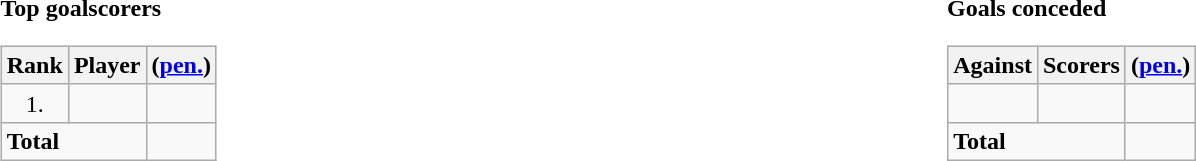<table style="width:100%;">
<tr>
<td style="text-align:left; width:45%; vertical-align:top;"><br><strong>Top goalscorers</strong><table class="wikitable" align="left style="width:60%; font-size:85%">
<tr valign=top>
<th align=center>Rank</th>
<th align=center>Player</th>
<th align=center>(<a href='#'>pen.</a>)</th>
</tr>
<tr valign=top>
<td align=center>1.</td>
<td></td>
<td align=center></td>
</tr>
<tr valign=top>
<td colspan=2><strong>Total</strong></td>
<td align=center></td>
</tr>
</table>
</td>
<td style="text-align:left; width:45%; vertical-align:top;"><br><strong>Goals conceded</strong><table class="wikitable" >
<tr valign=top>
<th align=center>Against</th>
<th align=center>Scorers</th>
<th align=center>(<a href='#'>pen.</a>)</th>
</tr>
<tr valign=top>
<td></td>
<td style="text-align:center;"></td>
<td><br> </td>
</tr>
<tr valign=top>
<td colspan=2><strong>Total</strong></td>
<td align=center></td>
</tr>
</table>
</td>
</tr>
</table>
